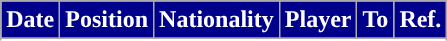<table class="wikitable" style="text-align:center;">
<tr>
<th style="background:#00008B; color:#FFFFFF; ">Date</th>
<th style="background:#00008B; color:#FFFFFF; ">Position</th>
<th style="background:#00008B; color:#FFFFFF; ">Nationality</th>
<th style="background:#00008B; color:#FFFFFF; ">Player</th>
<th style="background:#00008B; color:#FFFFFF; ">To</th>
<th style="background:#00008B; color:#FFFFFF; ">Ref.</th>
</tr>
<tr>
</tr>
<tr>
</tr>
</table>
